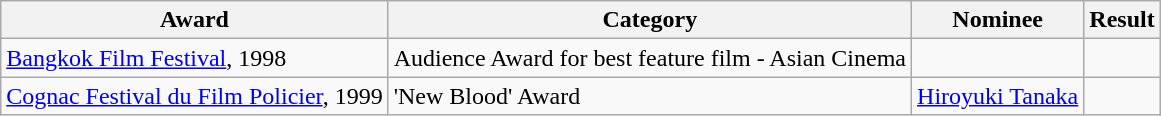<table class="wikitable">
<tr>
<th>Award</th>
<th>Category</th>
<th>Nominee</th>
<th>Result</th>
</tr>
<tr>
<td><a href='#'>Bangkok Film Festival</a>, 1998</td>
<td>Audience Award for best feature film - Asian Cinema</td>
<td></td>
<td></td>
</tr>
<tr>
<td><a href='#'>Cognac Festival du Film Policier</a>, 1999</td>
<td>'New Blood' Award</td>
<td><a href='#'>Hiroyuki Tanaka</a></td>
<td></td>
</tr>
</table>
